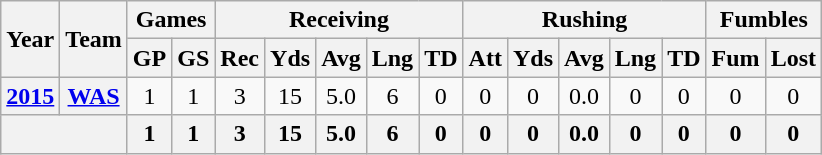<table class= "wikitable" style="text-align:center;">
<tr>
<th rowspan="2">Year</th>
<th rowspan="2">Team</th>
<th colspan="2">Games</th>
<th colspan="5">Receiving</th>
<th colspan="5">Rushing</th>
<th colspan="2">Fumbles</th>
</tr>
<tr>
<th>GP</th>
<th>GS</th>
<th>Rec</th>
<th>Yds</th>
<th>Avg</th>
<th>Lng</th>
<th>TD</th>
<th>Att</th>
<th>Yds</th>
<th>Avg</th>
<th>Lng</th>
<th>TD</th>
<th>Fum</th>
<th>Lost</th>
</tr>
<tr>
<th><a href='#'>2015</a></th>
<th><a href='#'>WAS</a></th>
<td>1</td>
<td>1</td>
<td>3</td>
<td>15</td>
<td>5.0</td>
<td>6</td>
<td>0</td>
<td>0</td>
<td>0</td>
<td>0.0</td>
<td>0</td>
<td>0</td>
<td>0</td>
<td>0</td>
</tr>
<tr>
<th colspan="2"></th>
<th>1</th>
<th>1</th>
<th>3</th>
<th>15</th>
<th>5.0</th>
<th>6</th>
<th>0</th>
<th>0</th>
<th>0</th>
<th>0.0</th>
<th>0</th>
<th>0</th>
<th>0</th>
<th>0</th>
</tr>
</table>
